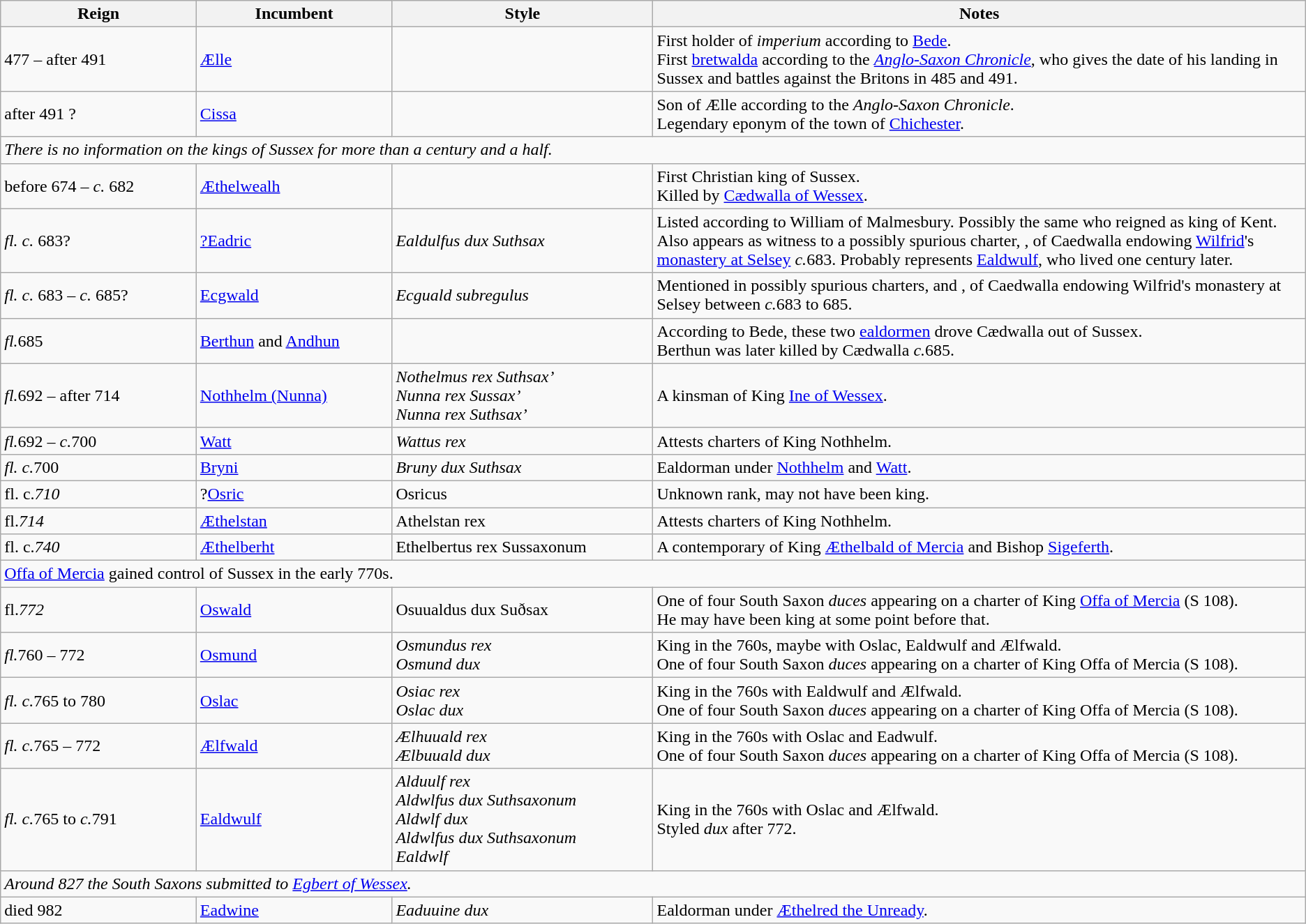<table class="wikitable alternance">
<tr>
<th scope=col width="15%">Reign</th>
<th scope=col width="15%">Incumbent</th>
<th scope=col width="20%">Style</th>
<th scope=col width="50%">Notes</th>
</tr>
<tr>
<td>477 – after 491</td>
<td><a href='#'>Ælle</a></td>
<td></td>
<td>First holder of <em>imperium</em> according to <a href='#'>Bede</a>.<br>First <a href='#'>bretwalda</a> according to the <em><a href='#'>Anglo-Saxon Chronicle</a></em>, who gives the date of his landing in Sussex and battles against the Britons in 485 and 491.</td>
</tr>
<tr>
<td>after 491 ?</td>
<td><a href='#'>Cissa</a></td>
<td></td>
<td>Son of Ælle according to the <em>Anglo-Saxon Chronicle</em>.<br>Legendary eponym of the town of <a href='#'>Chichester</a>.</td>
</tr>
<tr>
<td colspan=4><em>There is no information on the kings of Sussex for more than a century and a half.</em></td>
</tr>
<tr>
<td>before 674 – <em>c.</em> 682</td>
<td><a href='#'>Æthelwealh</a></td>
<td></td>
<td>First Christian king of Sussex.<br>Killed by <a href='#'>Cædwalla of Wessex</a>.</td>
</tr>
<tr>
<td><em>fl. c.</em> 683?</td>
<td><a href='#'>?Eadric</a></td>
<td><em>Ealdulfus dux Suthsax</em></td>
<td>Listed according to  William of Malmesbury. Possibly the same who reigned as king of Kent. Also appears as witness to a possibly spurious charter, , of Caedwalla endowing <a href='#'>Wilfrid</a>'s <a href='#'>monastery at Selsey</a> <em>c.</em>683. Probably represents <a href='#'>Ealdwulf</a>, who lived one century later.</td>
</tr>
<tr>
<td><em>fl. c.</em> 683 – <em>c.</em> 685?</td>
<td><a href='#'>Ecgwald</a></td>
<td><em>Ecguald subregulus</em></td>
<td>Mentioned in possibly spurious charters,  and , of Caedwalla endowing Wilfrid's monastery at Selsey between <em>c.</em>683 to 685.</td>
</tr>
<tr>
<td><em>fl.</em>685</td>
<td><a href='#'>Berthun</a> and <a href='#'>Andhun</a></td>
<td></td>
<td>According to Bede, these two <a href='#'>ealdormen</a> drove Cædwalla out of Sussex.<br>Berthun was later killed by Cædwalla <em>c.</em>685.</td>
</tr>
<tr>
<td><em>fl.</em>692 – after 714</td>
<td><a href='#'>Nothhelm (Nunna)</a></td>
<td><em>Nothelmus rex Suthsax’</em><br><em>Nunna rex Sussax’</em><br><em>Nunna rex Suthsax’</em></td>
<td>A kinsman of King <a href='#'>Ine of Wessex</a>.</td>
</tr>
<tr>
<td><em>fl.</em>692 – <em>c.</em>700</td>
<td><a href='#'>Watt</a></td>
<td><em>Wattus rex</em></td>
<td>Attests charters of King Nothhelm.</td>
</tr>
<tr>
<td><em>fl. c.</em>700</td>
<td><a href='#'>Bryni</a></td>
<td><em>Bruny dux Suthsax<strong></td>
<td>Ealdorman under <a href='#'>Nothhelm</a> and <a href='#'>Watt</a>.</td>
</tr>
<tr>
<td></em>fl. c.<em>710</td>
<td>?<a href='#'>Osric</a></td>
<td></em>Osricus<em></td>
<td>Unknown rank, may not have been king.</td>
</tr>
<tr>
<td></em>fl.<em>714</td>
<td><a href='#'>Æthelstan</a></td>
<td></em>Athelstan rex<em></td>
<td>Attests charters of King Nothhelm.</td>
</tr>
<tr>
<td></em>fl. c.<em>740</td>
<td><a href='#'>Æthelberht</a></td>
<td></em>Ethelbertus rex Sussaxonum<em></td>
<td>A contemporary of King <a href='#'>Æthelbald of Mercia</a> and Bishop <a href='#'>Sigeferth</a>.</td>
</tr>
<tr>
<td colspan=4></em><a href='#'>Offa of Mercia</a> gained control of Sussex in the early 770s.<em></td>
</tr>
<tr>
<td></em>fl.<em>772</td>
<td><a href='#'>Oswald</a></td>
<td></em>Osuualdus dux Suðsax</strong></td>
<td>One of four South Saxon <em>duces</em> appearing on a charter of King <a href='#'>Offa of Mercia</a> (S 108).<br>He may have been king at some point before that.</td>
</tr>
<tr>
<td><em>fl.</em>760 – 772</td>
<td><a href='#'>Osmund</a></td>
<td><em>Osmundus rex</em><br><em>Osmund dux</em></td>
<td>King in the 760s, maybe with Oslac, Ealdwulf and Ælfwald.<br>One of four South Saxon <em>duces</em> appearing on a charter of King Offa of Mercia (S 108).</td>
</tr>
<tr>
<td><em>fl. c.</em>765 to 780</td>
<td><a href='#'>Oslac</a></td>
<td><em>Osiac rex</em><br><em>Oslac dux</em></td>
<td>King in the 760s with Ealdwulf and Ælfwald.<br>One of four South Saxon <em>duces</em> appearing on a charter of King Offa of Mercia (S 108).</td>
</tr>
<tr>
<td><em>fl. c.</em>765 – 772</td>
<td><a href='#'>Ælfwald</a></td>
<td><em>Ælhuuald rex</em><br><em>Ælbuuald dux</em></td>
<td>King in the 760s with Oslac and Eadwulf.<br>One of four South Saxon <em>duces</em> appearing on a charter of King Offa of Mercia (S 108).</td>
</tr>
<tr>
<td><em>fl. c.</em>765 to <em>c.</em>791</td>
<td><a href='#'>Ealdwulf</a></td>
<td><em>Alduulf rex</em><br><em>Aldwlfus dux Suthsaxonum</em><br><em>Aldwlf dux</em><br><em>Aldwlfus dux Suthsaxonum</em><br><em>Ealdwlf</em></td>
<td>King in the 760s with Oslac and Ælfwald.<br>Styled <em>dux</em> after 772.</td>
</tr>
<tr>
<td colspan=4><em>Around 827 the South Saxons submitted to <a href='#'>Egbert of Wessex</a>.</em></td>
</tr>
<tr>
<td>died 982</td>
<td><a href='#'>Eadwine</a></td>
<td><em>Eaduuine dux</em></td>
<td>Ealdorman under <a href='#'>Æthelred the Unready</a>.</td>
</tr>
</table>
